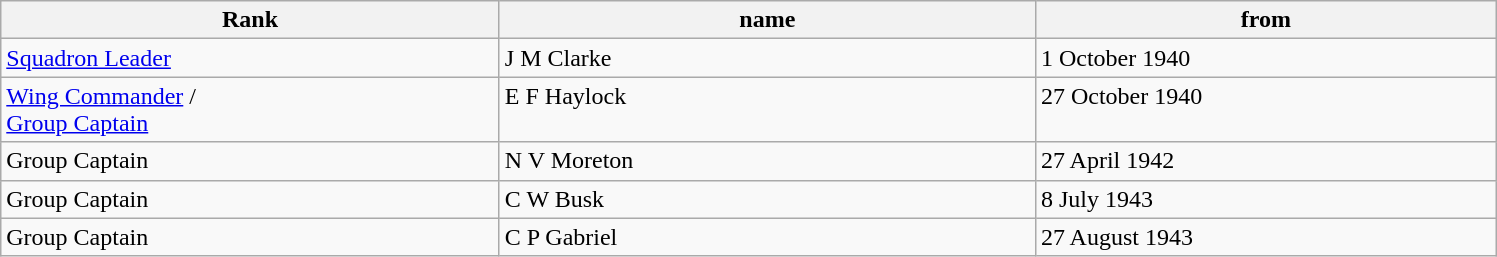<table class="wikitable sortable">
<tr style="vertical-align: top;">
<th scope="col" style="width: 325px;">Rank</th>
<th scope="col" style="width: 350px;">name</th>
<th scope="col" style="width: 300px;">from</th>
</tr>
<tr style="vertical-align: top;">
<td><a href='#'>Squadron Leader</a></td>
<td>J M Clarke</td>
<td>1 October 1940</td>
</tr>
<tr style="vertical-align: top;">
<td><a href='#'>Wing Commander</a> /<br><a href='#'>Group Captain</a></td>
<td>E F Haylock</td>
<td>27 October 1940</td>
</tr>
<tr style="vertical-align: top;">
<td>Group Captain</td>
<td>N V Moreton</td>
<td>27 April 1942</td>
</tr>
<tr style="vertical-align: top;">
<td>Group Captain</td>
<td>C W Busk</td>
<td>8 July 1943</td>
</tr>
<tr style="vertical-align: top;">
<td>Group Captain</td>
<td>C P Gabriel</td>
<td>27 August 1943</td>
</tr>
</table>
